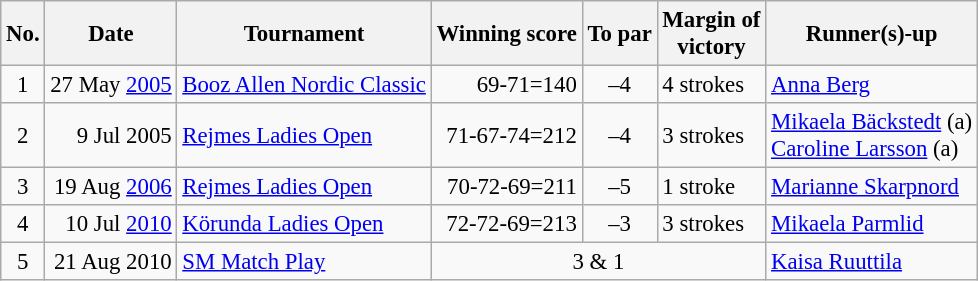<table class="wikitable " style="font-size:95%;">
<tr>
<th>No.</th>
<th>Date</th>
<th>Tournament</th>
<th>Winning score</th>
<th>To par</th>
<th>Margin of<br>victory</th>
<th>Runner(s)-up</th>
</tr>
<tr>
<td align=center>1</td>
<td align=right>27 May <a href='#'>2005</a></td>
<td><a href='#'>Booz Allen Nordic Classic</a></td>
<td align=right>69-71=140</td>
<td align=center>–4</td>
<td>4 strokes</td>
<td> <a href='#'>Anna Berg</a></td>
</tr>
<tr>
<td align=center>2</td>
<td align=right>9 Jul 2005</td>
<td><a href='#'>Rejmes Ladies Open</a></td>
<td align=right>71-67-74=212</td>
<td align=center>–4</td>
<td>3 strokes</td>
<td> <a href='#'>Mikaela Bäckstedt</a> (a)<br> <a href='#'>Caroline Larsson</a> (a)</td>
</tr>
<tr>
<td align=center>3</td>
<td align=right>19 Aug <a href='#'>2006</a></td>
<td><a href='#'>Rejmes Ladies Open</a></td>
<td align=right>70-72-69=211</td>
<td align=center>–5</td>
<td>1 stroke</td>
<td> <a href='#'>Marianne Skarpnord</a></td>
</tr>
<tr>
<td align=center>4</td>
<td align=right>10 Jul <a href='#'>2010</a></td>
<td><a href='#'>Körunda Ladies Open</a></td>
<td align=right>72-72-69=213</td>
<td align=center>–3</td>
<td>3 strokes</td>
<td> <a href='#'>Mikaela Parmlid</a></td>
</tr>
<tr>
<td align=center>5</td>
<td align=right>21 Aug 2010</td>
<td><a href='#'>SM Match Play</a></td>
<td colspan=3 align=center>3 & 1</td>
<td> <a href='#'>Kaisa Ruuttila</a></td>
</tr>
</table>
